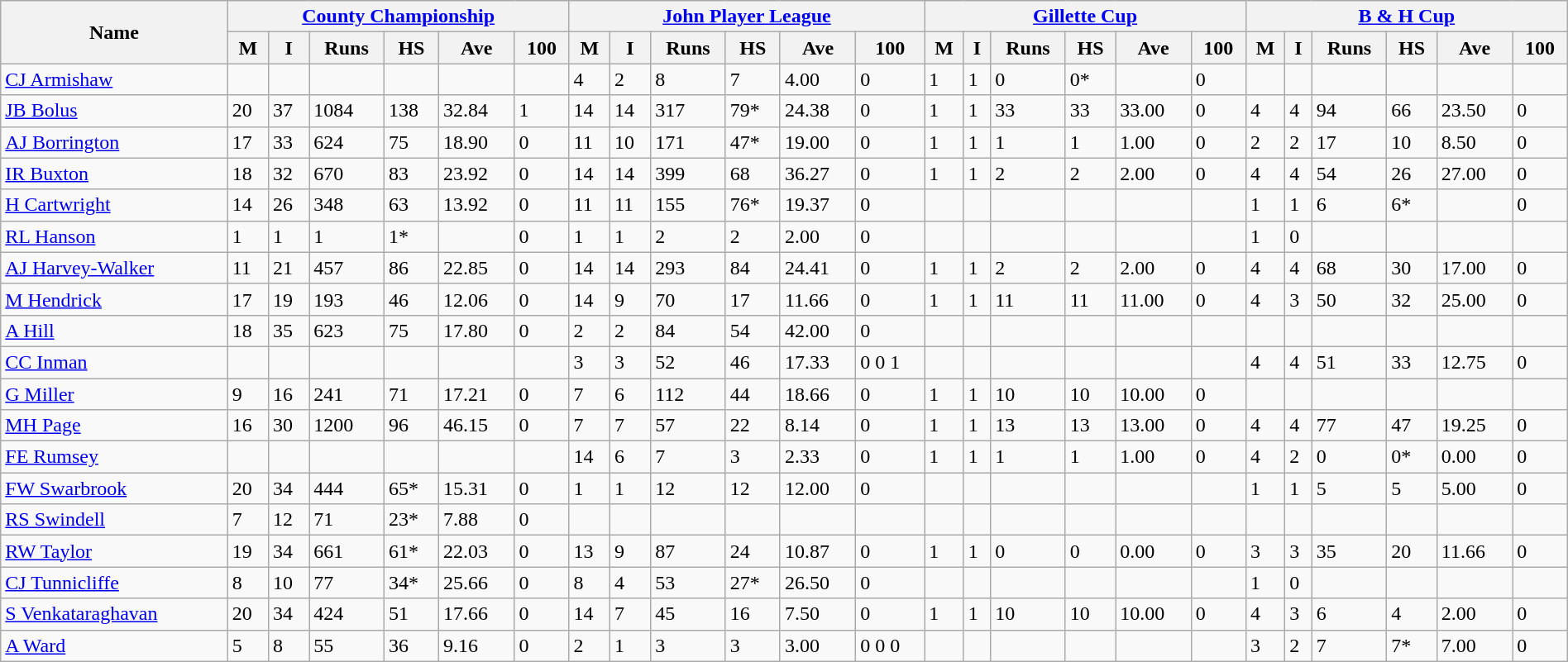<table class="wikitable " width="100%">
<tr bgcolor="#efefef">
<th rowspan=2>Name</th>
<th colspan=6><a href='#'>County Championship</a></th>
<th colspan=6><a href='#'>John Player League</a></th>
<th colspan=6><a href='#'>Gillette Cup</a></th>
<th colspan=6><a href='#'>B & H Cup</a></th>
</tr>
<tr>
<th>M</th>
<th>I</th>
<th>Runs</th>
<th>HS</th>
<th>Ave</th>
<th>100</th>
<th>M</th>
<th>I</th>
<th>Runs</th>
<th>HS</th>
<th>Ave</th>
<th>100</th>
<th>M</th>
<th>I</th>
<th>Runs</th>
<th>HS</th>
<th>Ave</th>
<th>100</th>
<th>M</th>
<th>I</th>
<th>Runs</th>
<th>HS</th>
<th>Ave</th>
<th>100</th>
</tr>
<tr>
<td><a href='#'>CJ Armishaw</a></td>
<td></td>
<td></td>
<td></td>
<td></td>
<td></td>
<td></td>
<td>4</td>
<td>2</td>
<td>8</td>
<td>7</td>
<td>4.00</td>
<td>0</td>
<td>1</td>
<td>1</td>
<td>0</td>
<td>0*</td>
<td></td>
<td>0</td>
<td></td>
<td></td>
<td></td>
<td></td>
<td></td>
<td></td>
</tr>
<tr>
<td><a href='#'>JB Bolus</a></td>
<td>20</td>
<td>37</td>
<td>1084</td>
<td>138</td>
<td>32.84</td>
<td>1</td>
<td>14</td>
<td>14</td>
<td>317</td>
<td>79*</td>
<td>24.38</td>
<td>0</td>
<td>1</td>
<td>1</td>
<td>33</td>
<td>33</td>
<td>33.00</td>
<td>0</td>
<td>4</td>
<td>4</td>
<td>94</td>
<td>66</td>
<td>23.50</td>
<td>0</td>
</tr>
<tr>
<td><a href='#'>AJ Borrington</a></td>
<td>17</td>
<td>33</td>
<td>624</td>
<td>75</td>
<td>18.90</td>
<td>0</td>
<td>11</td>
<td>10</td>
<td>171</td>
<td>47*</td>
<td>19.00</td>
<td>0</td>
<td>1</td>
<td>1</td>
<td>1</td>
<td>1</td>
<td>1.00</td>
<td>0</td>
<td>2</td>
<td>2</td>
<td>17</td>
<td>10</td>
<td>8.50</td>
<td>0</td>
</tr>
<tr>
<td><a href='#'>IR Buxton</a></td>
<td>18</td>
<td>32</td>
<td>670</td>
<td>83</td>
<td>23.92</td>
<td>0</td>
<td>14</td>
<td>14</td>
<td>399</td>
<td>68</td>
<td>36.27</td>
<td>0</td>
<td>1</td>
<td>1</td>
<td>2</td>
<td>2</td>
<td>2.00</td>
<td>0</td>
<td>4</td>
<td>4</td>
<td>54</td>
<td>26</td>
<td>27.00</td>
<td>0</td>
</tr>
<tr>
<td><a href='#'>H Cartwright</a></td>
<td>14</td>
<td>26</td>
<td>348</td>
<td>63</td>
<td>13.92</td>
<td>0</td>
<td>11</td>
<td>11</td>
<td>155</td>
<td>76*</td>
<td>19.37</td>
<td>0</td>
<td></td>
<td></td>
<td></td>
<td></td>
<td></td>
<td></td>
<td>1</td>
<td>1</td>
<td>6</td>
<td>6*</td>
<td></td>
<td>0</td>
</tr>
<tr>
<td><a href='#'>RL Hanson</a></td>
<td>1</td>
<td>1</td>
<td>1</td>
<td>1*</td>
<td></td>
<td>0</td>
<td>1</td>
<td>1</td>
<td>2</td>
<td>2</td>
<td>2.00</td>
<td>0</td>
<td></td>
<td></td>
<td></td>
<td></td>
<td></td>
<td></td>
<td>1</td>
<td>0</td>
<td></td>
<td></td>
<td></td>
<td></td>
</tr>
<tr>
<td><a href='#'>AJ Harvey-Walker</a></td>
<td>11</td>
<td>21</td>
<td>457</td>
<td>86</td>
<td>22.85</td>
<td>0</td>
<td>14</td>
<td>14</td>
<td>293</td>
<td>84</td>
<td>24.41</td>
<td>0</td>
<td>1</td>
<td>1</td>
<td>2</td>
<td>2</td>
<td>2.00</td>
<td>0</td>
<td>4</td>
<td>4</td>
<td>68</td>
<td>30</td>
<td>17.00</td>
<td>0</td>
</tr>
<tr>
<td><a href='#'>M Hendrick</a></td>
<td>17</td>
<td>19</td>
<td>193</td>
<td>46</td>
<td>12.06</td>
<td>0</td>
<td>14</td>
<td>9</td>
<td>70</td>
<td>17</td>
<td>11.66</td>
<td>0</td>
<td>1</td>
<td>1</td>
<td>11</td>
<td>11</td>
<td>11.00</td>
<td>0</td>
<td>4</td>
<td>3</td>
<td>50</td>
<td>32</td>
<td>25.00</td>
<td>0</td>
</tr>
<tr>
<td><a href='#'>A Hill</a></td>
<td>18</td>
<td>35</td>
<td>623</td>
<td>75</td>
<td>17.80</td>
<td>0</td>
<td>2</td>
<td>2</td>
<td>84</td>
<td>54</td>
<td>42.00</td>
<td>0</td>
<td></td>
<td></td>
<td></td>
<td></td>
<td></td>
<td></td>
<td></td>
<td></td>
<td></td>
<td></td>
<td></td>
<td></td>
</tr>
<tr>
<td><a href='#'>CC Inman</a></td>
<td></td>
<td></td>
<td></td>
<td></td>
<td></td>
<td></td>
<td>3</td>
<td>3</td>
<td>52</td>
<td>46</td>
<td>17.33</td>
<td>0 0 1</td>
<td></td>
<td></td>
<td></td>
<td></td>
<td></td>
<td></td>
<td>4</td>
<td>4</td>
<td>51</td>
<td>33</td>
<td>12.75</td>
<td>0</td>
</tr>
<tr>
<td><a href='#'>G Miller</a></td>
<td>9</td>
<td>16</td>
<td>241</td>
<td>71</td>
<td>17.21</td>
<td>0</td>
<td>7</td>
<td>6</td>
<td>112</td>
<td>44</td>
<td>18.66</td>
<td>0</td>
<td>1</td>
<td>1</td>
<td>10</td>
<td>10</td>
<td>10.00</td>
<td>0</td>
<td></td>
<td></td>
<td></td>
<td></td>
<td></td>
<td></td>
</tr>
<tr>
<td><a href='#'>MH Page</a></td>
<td>16</td>
<td>30</td>
<td>1200</td>
<td>96</td>
<td>46.15</td>
<td>0</td>
<td>7</td>
<td>7</td>
<td>57</td>
<td>22</td>
<td>8.14</td>
<td>0</td>
<td>1</td>
<td>1</td>
<td>13</td>
<td>13</td>
<td>13.00</td>
<td>0</td>
<td>4</td>
<td>4</td>
<td>77</td>
<td>47</td>
<td>19.25</td>
<td>0</td>
</tr>
<tr>
<td><a href='#'>FE Rumsey</a></td>
<td></td>
<td></td>
<td></td>
<td></td>
<td></td>
<td></td>
<td>14</td>
<td>6</td>
<td>7</td>
<td>3</td>
<td>2.33</td>
<td>0</td>
<td>1</td>
<td>1</td>
<td>1</td>
<td>1</td>
<td>1.00</td>
<td>0</td>
<td>4</td>
<td>2</td>
<td>0</td>
<td>0*</td>
<td>0.00</td>
<td>0</td>
</tr>
<tr>
<td><a href='#'>FW Swarbrook</a></td>
<td>20</td>
<td>34</td>
<td>444</td>
<td>65*</td>
<td>15.31</td>
<td>0</td>
<td>1</td>
<td>1</td>
<td>12</td>
<td>12</td>
<td>12.00</td>
<td>0</td>
<td></td>
<td></td>
<td></td>
<td></td>
<td></td>
<td></td>
<td>1</td>
<td>1</td>
<td>5</td>
<td>5</td>
<td>5.00</td>
<td>0</td>
</tr>
<tr>
<td><a href='#'>RS Swindell</a></td>
<td>7</td>
<td>12</td>
<td>71</td>
<td>23*</td>
<td>7.88</td>
<td>0</td>
<td></td>
<td></td>
<td></td>
<td></td>
<td></td>
<td></td>
<td></td>
<td></td>
<td></td>
<td></td>
<td></td>
<td></td>
<td></td>
<td></td>
<td></td>
<td></td>
<td></td>
<td></td>
</tr>
<tr>
<td><a href='#'>RW Taylor</a></td>
<td>19</td>
<td>34</td>
<td>661</td>
<td>61*</td>
<td>22.03</td>
<td>0</td>
<td>13</td>
<td>9</td>
<td>87</td>
<td>24</td>
<td>10.87</td>
<td>0</td>
<td>1</td>
<td>1</td>
<td>0</td>
<td>0</td>
<td>0.00</td>
<td>0</td>
<td>3</td>
<td>3</td>
<td>35</td>
<td>20</td>
<td>11.66</td>
<td>0</td>
</tr>
<tr>
<td><a href='#'>CJ Tunnicliffe</a></td>
<td>8</td>
<td>10</td>
<td>77</td>
<td>34*</td>
<td>25.66</td>
<td>0</td>
<td>8</td>
<td>4</td>
<td>53</td>
<td>27*</td>
<td>26.50</td>
<td>0</td>
<td></td>
<td></td>
<td></td>
<td></td>
<td></td>
<td></td>
<td>1</td>
<td>0</td>
<td></td>
<td></td>
<td></td>
<td></td>
</tr>
<tr>
<td><a href='#'>S Venkataraghavan</a></td>
<td>20</td>
<td>34</td>
<td>424</td>
<td>51</td>
<td>17.66</td>
<td>0</td>
<td>14</td>
<td>7</td>
<td>45</td>
<td>16</td>
<td>7.50</td>
<td>0</td>
<td>1</td>
<td>1</td>
<td>10</td>
<td>10</td>
<td>10.00</td>
<td>0</td>
<td>4</td>
<td>3</td>
<td>6</td>
<td>4</td>
<td>2.00</td>
<td>0</td>
</tr>
<tr>
<td><a href='#'>A Ward</a></td>
<td>5</td>
<td>8</td>
<td>55</td>
<td>36</td>
<td>9.16</td>
<td>0</td>
<td>2</td>
<td>1</td>
<td>3</td>
<td>3</td>
<td>3.00</td>
<td>0 0 0</td>
<td></td>
<td></td>
<td></td>
<td></td>
<td></td>
<td></td>
<td>3</td>
<td>2</td>
<td>7</td>
<td>7*</td>
<td>7.00</td>
<td>0<br></td>
</tr>
</table>
